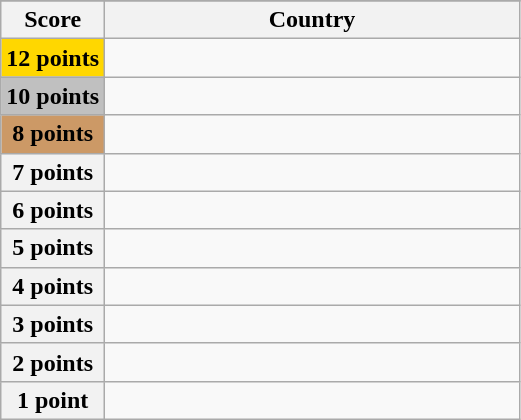<table class="wikitable">
<tr>
</tr>
<tr>
<th scope="col" width="20%">Score</th>
<th scope="col">Country</th>
</tr>
<tr>
<th scope="row" style="background:gold">12 points</th>
<td></td>
</tr>
<tr>
<th scope="row" style="background:silver">10 points</th>
<td></td>
</tr>
<tr>
<th scope="row" style="background:#CC9966">8 points</th>
<td></td>
</tr>
<tr>
<th scope="row">7 points</th>
<td></td>
</tr>
<tr>
<th scope="row">6 points</th>
<td></td>
</tr>
<tr>
<th scope="row">5 points</th>
<td></td>
</tr>
<tr>
<th scope="row">4 points</th>
<td></td>
</tr>
<tr>
<th scope="row">3 points</th>
<td></td>
</tr>
<tr>
<th scope="row">2 points</th>
<td></td>
</tr>
<tr>
<th scope="row">1 point</th>
<td></td>
</tr>
</table>
